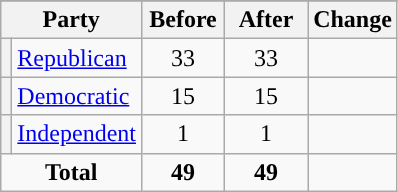<table class="wikitable" style="text-align:center;">
<tr>
</tr>
<tr>
<th colspan="2">Party</th>
<th style="width:3em">Before</th>
<th style="width:3em">After</th>
<th style="width:3em">Change</th>
</tr>
<tr>
<th style="background-color:"></th>
<td style="text-align:left;"><a href='#'>Republican</a></td>
<td>33</td>
<td>33</td>
<td></td>
</tr>
<tr>
<th style="background-color:"></th>
<td style="text-align:left;"><a href='#'>Democratic</a></td>
<td>15</td>
<td>15</td>
<td></td>
</tr>
<tr>
<th style="background-color:"></th>
<td style="text-align:left;"><a href='#'>Independent</a></td>
<td>1</td>
<td>1</td>
<td></td>
</tr>
<tr>
<td colspan="2"><strong>Total</strong></td>
<td><strong>49</strong></td>
<td><strong>49</strong></td>
<td></td>
</tr>
</table>
